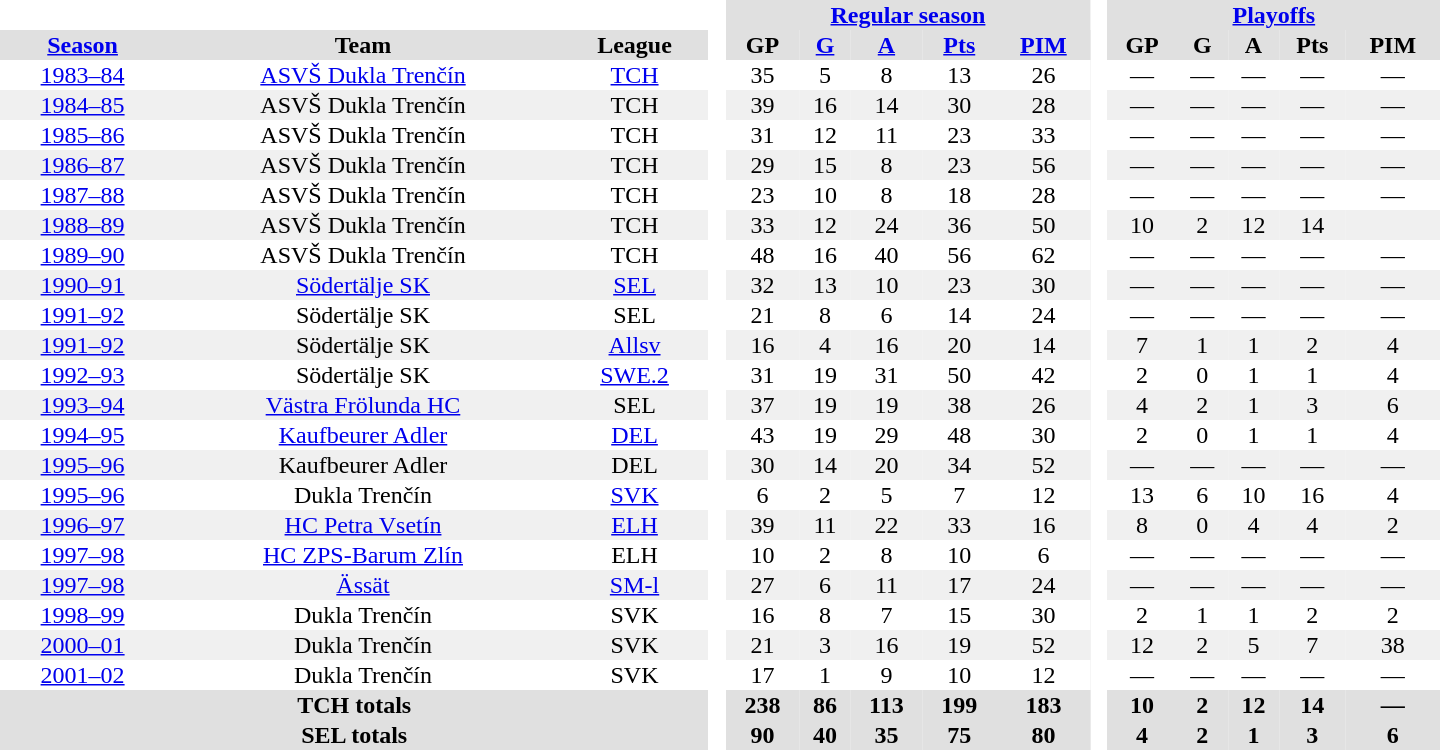<table border="0" cellpadding="1" cellspacing="0" style="text-align:center; width:60em">
<tr bgcolor="#e0e0e0">
<th colspan="3" bgcolor="#ffffff"> </th>
<th rowspan="99" bgcolor="#ffffff"> </th>
<th colspan="5"><a href='#'>Regular season</a></th>
<th rowspan="99" bgcolor="#ffffff"> </th>
<th colspan="5"><a href='#'>Playoffs</a></th>
</tr>
<tr bgcolor="#e0e0e0">
<th><a href='#'>Season</a></th>
<th>Team</th>
<th>League</th>
<th>GP</th>
<th><a href='#'>G</a></th>
<th><a href='#'>A</a></th>
<th><a href='#'>Pts</a></th>
<th><a href='#'>PIM</a></th>
<th>GP</th>
<th>G</th>
<th>A</th>
<th>Pts</th>
<th>PIM</th>
</tr>
<tr>
<td><a href='#'>1983–84</a></td>
<td><a href='#'>ASVŠ Dukla Trenčín</a></td>
<td><a href='#'>TCH</a></td>
<td>35</td>
<td>5</td>
<td>8</td>
<td>13</td>
<td>26</td>
<td>—</td>
<td>—</td>
<td>—</td>
<td>—</td>
<td>—</td>
</tr>
<tr bgcolor="#f0f0f0">
<td><a href='#'>1984–85</a></td>
<td>ASVŠ Dukla Trenčín</td>
<td>TCH</td>
<td>39</td>
<td>16</td>
<td>14</td>
<td>30</td>
<td>28</td>
<td>—</td>
<td>—</td>
<td>—</td>
<td>—</td>
<td>—</td>
</tr>
<tr>
<td><a href='#'>1985–86</a></td>
<td>ASVŠ Dukla Trenčín</td>
<td>TCH</td>
<td>31</td>
<td>12</td>
<td>11</td>
<td>23</td>
<td>33</td>
<td>—</td>
<td>—</td>
<td>—</td>
<td>—</td>
<td>—</td>
</tr>
<tr bgcolor="#f0f0f0">
<td><a href='#'>1986–87</a></td>
<td>ASVŠ Dukla Trenčín</td>
<td>TCH</td>
<td>29</td>
<td>15</td>
<td>8</td>
<td>23</td>
<td>56</td>
<td>—</td>
<td>—</td>
<td>—</td>
<td>—</td>
<td>—</td>
</tr>
<tr>
<td><a href='#'>1987–88</a></td>
<td>ASVŠ Dukla Trenčín</td>
<td>TCH</td>
<td>23</td>
<td>10</td>
<td>8</td>
<td>18</td>
<td>28</td>
<td>—</td>
<td>—</td>
<td>—</td>
<td>—</td>
<td>—</td>
</tr>
<tr bgcolor="#f0f0f0">
<td><a href='#'>1988–89</a></td>
<td>ASVŠ Dukla Trenčín</td>
<td>TCH</td>
<td>33</td>
<td>12</td>
<td>24</td>
<td>36</td>
<td>50</td>
<td>10</td>
<td>2</td>
<td>12</td>
<td>14</td>
<td></td>
</tr>
<tr>
<td><a href='#'>1989–90</a></td>
<td>ASVŠ Dukla Trenčín</td>
<td>TCH</td>
<td>48</td>
<td>16</td>
<td>40</td>
<td>56</td>
<td>62</td>
<td>—</td>
<td>—</td>
<td>—</td>
<td>—</td>
<td>—</td>
</tr>
<tr bgcolor="#f0f0f0">
<td><a href='#'>1990–91</a></td>
<td><a href='#'>Södertälje SK</a></td>
<td><a href='#'>SEL</a></td>
<td>32</td>
<td>13</td>
<td>10</td>
<td>23</td>
<td>30</td>
<td>—</td>
<td>—</td>
<td>—</td>
<td>—</td>
<td>—</td>
</tr>
<tr>
<td><a href='#'>1991–92</a></td>
<td>Södertälje SK</td>
<td>SEL</td>
<td>21</td>
<td>8</td>
<td>6</td>
<td>14</td>
<td>24</td>
<td>—</td>
<td>—</td>
<td>—</td>
<td>—</td>
<td>—</td>
</tr>
<tr bgcolor="#f0f0f0">
<td><a href='#'>1991–92</a></td>
<td>Södertälje SK</td>
<td><a href='#'>Allsv</a></td>
<td>16</td>
<td>4</td>
<td>16</td>
<td>20</td>
<td>14</td>
<td>7</td>
<td>1</td>
<td>1</td>
<td>2</td>
<td>4</td>
</tr>
<tr>
<td><a href='#'>1992–93</a></td>
<td>Södertälje SK</td>
<td><a href='#'>SWE.2</a></td>
<td>31</td>
<td>19</td>
<td>31</td>
<td>50</td>
<td>42</td>
<td>2</td>
<td>0</td>
<td>1</td>
<td>1</td>
<td>4</td>
</tr>
<tr bgcolor="#f0f0f0">
<td><a href='#'>1993–94</a></td>
<td><a href='#'>Västra Frölunda HC</a></td>
<td>SEL</td>
<td>37</td>
<td>19</td>
<td>19</td>
<td>38</td>
<td>26</td>
<td>4</td>
<td>2</td>
<td>1</td>
<td>3</td>
<td>6</td>
</tr>
<tr>
<td><a href='#'>1994–95</a></td>
<td><a href='#'>Kaufbeurer Adler</a></td>
<td><a href='#'>DEL</a></td>
<td>43</td>
<td>19</td>
<td>29</td>
<td>48</td>
<td>30</td>
<td>2</td>
<td>0</td>
<td>1</td>
<td>1</td>
<td>4</td>
</tr>
<tr bgcolor="#f0f0f0">
<td><a href='#'>1995–96</a></td>
<td>Kaufbeurer Adler</td>
<td>DEL</td>
<td>30</td>
<td>14</td>
<td>20</td>
<td>34</td>
<td>52</td>
<td>—</td>
<td>—</td>
<td>—</td>
<td>—</td>
<td>—</td>
</tr>
<tr>
<td><a href='#'>1995–96</a></td>
<td>Dukla Trenčín</td>
<td><a href='#'>SVK</a></td>
<td>6</td>
<td>2</td>
<td>5</td>
<td>7</td>
<td>12</td>
<td>13</td>
<td>6</td>
<td>10</td>
<td>16</td>
<td>4</td>
</tr>
<tr bgcolor="#f0f0f0">
<td><a href='#'>1996–97</a></td>
<td><a href='#'>HC Petra Vsetín</a></td>
<td><a href='#'>ELH</a></td>
<td>39</td>
<td>11</td>
<td>22</td>
<td>33</td>
<td>16</td>
<td>8</td>
<td>0</td>
<td>4</td>
<td>4</td>
<td>2</td>
</tr>
<tr>
<td><a href='#'>1997–98</a></td>
<td><a href='#'>HC ZPS-Barum Zlín</a></td>
<td>ELH</td>
<td>10</td>
<td>2</td>
<td>8</td>
<td>10</td>
<td>6</td>
<td>—</td>
<td>—</td>
<td>—</td>
<td>—</td>
<td>—</td>
</tr>
<tr bgcolor="#f0f0f0">
<td><a href='#'>1997–98</a></td>
<td><a href='#'>Ässät</a></td>
<td><a href='#'>SM-l</a></td>
<td>27</td>
<td>6</td>
<td>11</td>
<td>17</td>
<td>24</td>
<td>—</td>
<td>—</td>
<td>—</td>
<td>—</td>
<td>—</td>
</tr>
<tr>
<td><a href='#'>1998–99</a></td>
<td>Dukla Trenčín</td>
<td>SVK</td>
<td>16</td>
<td>8</td>
<td>7</td>
<td>15</td>
<td>30</td>
<td>2</td>
<td>1</td>
<td>1</td>
<td>2</td>
<td>2</td>
</tr>
<tr bgcolor="#f0f0f0">
<td><a href='#'>2000–01</a></td>
<td>Dukla Trenčín</td>
<td>SVK</td>
<td>21</td>
<td>3</td>
<td>16</td>
<td>19</td>
<td>52</td>
<td>12</td>
<td>2</td>
<td>5</td>
<td>7</td>
<td>38</td>
</tr>
<tr>
<td><a href='#'>2001–02</a></td>
<td>Dukla Trenčín</td>
<td>SVK</td>
<td>17</td>
<td>1</td>
<td>9</td>
<td>10</td>
<td>12</td>
<td>—</td>
<td>—</td>
<td>—</td>
<td>—</td>
<td>—</td>
</tr>
<tr bgcolor="#e0e0e0">
<th colspan="3">TCH totals</th>
<th>238</th>
<th>86</th>
<th>113</th>
<th>199</th>
<th>183</th>
<th>10</th>
<th>2</th>
<th>12</th>
<th>14</th>
<th>—</th>
</tr>
<tr bgcolor="#e0e0e0">
<th colspan="3">SEL totals</th>
<th>90</th>
<th>40</th>
<th>35</th>
<th>75</th>
<th>80</th>
<th>4</th>
<th>2</th>
<th>1</th>
<th>3</th>
<th>6</th>
</tr>
</table>
